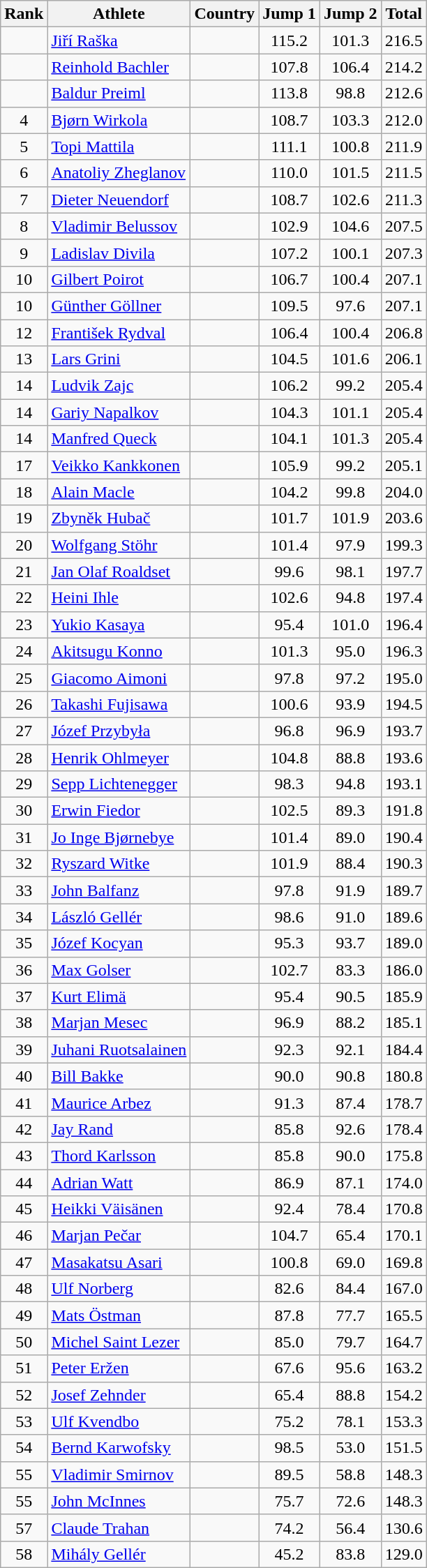<table class="wikitable sortable" style="text-align:center">
<tr>
<th>Rank</th>
<th>Athlete</th>
<th>Country</th>
<th>Jump 1</th>
<th>Jump 2</th>
<th>Total</th>
</tr>
<tr>
<td></td>
<td align=left><a href='#'>Jiří Raška</a></td>
<td align=left></td>
<td>115.2</td>
<td>101.3</td>
<td>216.5</td>
</tr>
<tr>
<td></td>
<td align=left><a href='#'>Reinhold Bachler</a></td>
<td align=left></td>
<td>107.8</td>
<td>106.4</td>
<td>214.2</td>
</tr>
<tr>
<td></td>
<td align=left><a href='#'>Baldur Preiml</a></td>
<td align=left></td>
<td>113.8</td>
<td>98.8</td>
<td>212.6</td>
</tr>
<tr>
<td>4</td>
<td align=left><a href='#'>Bjørn Wirkola</a></td>
<td align=left></td>
<td>108.7</td>
<td>103.3</td>
<td>212.0</td>
</tr>
<tr>
<td>5</td>
<td align=left><a href='#'>Topi Mattila</a></td>
<td align=left></td>
<td>111.1</td>
<td>100.8</td>
<td>211.9</td>
</tr>
<tr>
<td>6</td>
<td align=left><a href='#'>Anatoliy Zheglanov</a></td>
<td align=left></td>
<td>110.0</td>
<td>101.5</td>
<td>211.5</td>
</tr>
<tr>
<td>7</td>
<td align=left><a href='#'>Dieter Neuendorf</a></td>
<td align=left></td>
<td>108.7</td>
<td>102.6</td>
<td>211.3</td>
</tr>
<tr>
<td>8</td>
<td align=left><a href='#'>Vladimir Belussov</a></td>
<td align=left></td>
<td>102.9</td>
<td>104.6</td>
<td>207.5</td>
</tr>
<tr>
<td>9</td>
<td align=left><a href='#'>Ladislav Divila</a></td>
<td align=left></td>
<td>107.2</td>
<td>100.1</td>
<td>207.3</td>
</tr>
<tr>
<td>10</td>
<td align=left><a href='#'>Gilbert Poirot</a></td>
<td align=left></td>
<td>106.7</td>
<td>100.4</td>
<td>207.1</td>
</tr>
<tr>
<td>10</td>
<td align=left><a href='#'>Günther Göllner</a></td>
<td align=left></td>
<td>109.5</td>
<td>97.6</td>
<td>207.1</td>
</tr>
<tr>
<td>12</td>
<td align=left><a href='#'>František Rydval</a></td>
<td align=left></td>
<td>106.4</td>
<td>100.4</td>
<td>206.8</td>
</tr>
<tr>
<td>13</td>
<td align=left><a href='#'>Lars Grini</a></td>
<td align=left></td>
<td>104.5</td>
<td>101.6</td>
<td>206.1</td>
</tr>
<tr>
<td>14</td>
<td align=left><a href='#'>Ludvik Zajc</a></td>
<td align=left></td>
<td>106.2</td>
<td>99.2</td>
<td>205.4</td>
</tr>
<tr>
<td>14</td>
<td align=left><a href='#'>Gariy Napalkov</a></td>
<td align=left></td>
<td>104.3</td>
<td>101.1</td>
<td>205.4</td>
</tr>
<tr>
<td>14</td>
<td align=left><a href='#'>Manfred Queck</a></td>
<td align=left></td>
<td>104.1</td>
<td>101.3</td>
<td>205.4</td>
</tr>
<tr>
<td>17</td>
<td align=left><a href='#'>Veikko Kankkonen</a></td>
<td align=left></td>
<td>105.9</td>
<td>99.2</td>
<td>205.1</td>
</tr>
<tr>
<td>18</td>
<td align=left><a href='#'>Alain Macle</a></td>
<td align=left></td>
<td>104.2</td>
<td>99.8</td>
<td>204.0</td>
</tr>
<tr>
<td>19</td>
<td align=left><a href='#'>Zbyněk Hubač</a></td>
<td align=left></td>
<td>101.7</td>
<td>101.9</td>
<td>203.6</td>
</tr>
<tr>
<td>20</td>
<td align=left><a href='#'>Wolfgang Stöhr</a></td>
<td align=left></td>
<td>101.4</td>
<td>97.9</td>
<td>199.3</td>
</tr>
<tr>
<td>21</td>
<td align=left><a href='#'>Jan Olaf Roaldset</a></td>
<td align=left></td>
<td>99.6</td>
<td>98.1</td>
<td>197.7</td>
</tr>
<tr>
<td>22</td>
<td align=left><a href='#'>Heini Ihle</a></td>
<td align=left></td>
<td>102.6</td>
<td>94.8</td>
<td>197.4</td>
</tr>
<tr>
<td>23</td>
<td align=left><a href='#'>Yukio Kasaya</a></td>
<td align=left></td>
<td>95.4</td>
<td>101.0</td>
<td>196.4</td>
</tr>
<tr>
<td>24</td>
<td align=left><a href='#'>Akitsugu Konno</a></td>
<td align=left></td>
<td>101.3</td>
<td>95.0</td>
<td>196.3</td>
</tr>
<tr>
<td>25</td>
<td align=left><a href='#'>Giacomo Aimoni</a></td>
<td align=left></td>
<td>97.8</td>
<td>97.2</td>
<td>195.0</td>
</tr>
<tr>
<td>26</td>
<td align=left><a href='#'>Takashi Fujisawa</a></td>
<td align=left></td>
<td>100.6</td>
<td>93.9</td>
<td>194.5</td>
</tr>
<tr>
<td>27</td>
<td align=left><a href='#'>Józef Przybyła</a></td>
<td align=left></td>
<td>96.8</td>
<td>96.9</td>
<td>193.7</td>
</tr>
<tr>
<td>28</td>
<td align=left><a href='#'>Henrik Ohlmeyer</a></td>
<td align=left></td>
<td>104.8</td>
<td>88.8</td>
<td>193.6</td>
</tr>
<tr>
<td>29</td>
<td align=left><a href='#'>Sepp Lichtenegger</a></td>
<td align=left></td>
<td>98.3</td>
<td>94.8</td>
<td>193.1</td>
</tr>
<tr>
<td>30</td>
<td align=left><a href='#'>Erwin Fiedor</a></td>
<td align=left></td>
<td>102.5</td>
<td>89.3</td>
<td>191.8</td>
</tr>
<tr>
<td>31</td>
<td align=left><a href='#'>Jo Inge Bjørnebye</a></td>
<td align=left></td>
<td>101.4</td>
<td>89.0</td>
<td>190.4</td>
</tr>
<tr>
<td>32</td>
<td align=left><a href='#'>Ryszard Witke</a></td>
<td align=left></td>
<td>101.9</td>
<td>88.4</td>
<td>190.3</td>
</tr>
<tr>
<td>33</td>
<td align=left><a href='#'>John Balfanz</a></td>
<td align=left></td>
<td>97.8</td>
<td>91.9</td>
<td>189.7</td>
</tr>
<tr>
<td>34</td>
<td align=left><a href='#'>László Gellér</a></td>
<td align=left></td>
<td>98.6</td>
<td>91.0</td>
<td>189.6</td>
</tr>
<tr>
<td>35</td>
<td align=left><a href='#'>Józef Kocyan</a></td>
<td align=left></td>
<td>95.3</td>
<td>93.7</td>
<td>189.0</td>
</tr>
<tr>
<td>36</td>
<td align=left><a href='#'>Max Golser</a></td>
<td align=left></td>
<td>102.7</td>
<td>83.3</td>
<td>186.0</td>
</tr>
<tr>
<td>37</td>
<td align=left><a href='#'>Kurt Elimä</a></td>
<td align=left></td>
<td>95.4</td>
<td>90.5</td>
<td>185.9</td>
</tr>
<tr>
<td>38</td>
<td align=left><a href='#'>Marjan Mesec</a></td>
<td align=left></td>
<td>96.9</td>
<td>88.2</td>
<td>185.1</td>
</tr>
<tr>
<td>39</td>
<td align=left><a href='#'>Juhani Ruotsalainen</a></td>
<td align=left></td>
<td>92.3</td>
<td>92.1</td>
<td>184.4</td>
</tr>
<tr>
<td>40</td>
<td align=left><a href='#'>Bill Bakke</a></td>
<td align=left></td>
<td>90.0</td>
<td>90.8</td>
<td>180.8</td>
</tr>
<tr>
<td>41</td>
<td align=left><a href='#'>Maurice Arbez</a></td>
<td align=left></td>
<td>91.3</td>
<td>87.4</td>
<td>178.7</td>
</tr>
<tr>
<td>42</td>
<td align=left><a href='#'>Jay Rand</a></td>
<td align=left></td>
<td>85.8</td>
<td>92.6</td>
<td>178.4</td>
</tr>
<tr>
<td>43</td>
<td align=left><a href='#'>Thord Karlsson</a></td>
<td align=left></td>
<td>85.8</td>
<td>90.0</td>
<td>175.8</td>
</tr>
<tr>
<td>44</td>
<td align=left><a href='#'>Adrian Watt</a></td>
<td align=left></td>
<td>86.9</td>
<td>87.1</td>
<td>174.0</td>
</tr>
<tr>
<td>45</td>
<td align=left><a href='#'>Heikki Väisänen</a></td>
<td align=left></td>
<td>92.4</td>
<td>78.4</td>
<td>170.8</td>
</tr>
<tr>
<td>46</td>
<td align=left><a href='#'>Marjan Pečar</a></td>
<td align=left></td>
<td>104.7</td>
<td>65.4</td>
<td>170.1</td>
</tr>
<tr>
<td>47</td>
<td align=left><a href='#'>Masakatsu Asari</a></td>
<td align=left></td>
<td>100.8</td>
<td>69.0</td>
<td>169.8</td>
</tr>
<tr>
<td>48</td>
<td align=left><a href='#'>Ulf Norberg</a></td>
<td align=left></td>
<td>82.6</td>
<td>84.4</td>
<td>167.0</td>
</tr>
<tr>
<td>49</td>
<td align=left><a href='#'>Mats Östman</a></td>
<td align=left></td>
<td>87.8</td>
<td>77.7</td>
<td>165.5</td>
</tr>
<tr>
<td>50</td>
<td align=left><a href='#'>Michel Saint Lezer</a></td>
<td align=left></td>
<td>85.0</td>
<td>79.7</td>
<td>164.7</td>
</tr>
<tr>
<td>51</td>
<td align=left><a href='#'>Peter Eržen</a></td>
<td align=left></td>
<td>67.6</td>
<td>95.6</td>
<td>163.2</td>
</tr>
<tr>
<td>52</td>
<td align=left><a href='#'>Josef Zehnder</a></td>
<td align=left></td>
<td>65.4</td>
<td>88.8</td>
<td>154.2</td>
</tr>
<tr>
<td>53</td>
<td align=left><a href='#'>Ulf Kvendbo</a></td>
<td align=left></td>
<td>75.2</td>
<td>78.1</td>
<td>153.3</td>
</tr>
<tr>
<td>54</td>
<td align=left><a href='#'>Bernd Karwofsky</a></td>
<td align=left></td>
<td>98.5</td>
<td>53.0</td>
<td>151.5</td>
</tr>
<tr>
<td>55</td>
<td align=left><a href='#'>Vladimir Smirnov</a></td>
<td align=left></td>
<td>89.5</td>
<td>58.8</td>
<td>148.3</td>
</tr>
<tr>
<td>55</td>
<td align=left><a href='#'>John McInnes</a></td>
<td align=left></td>
<td>75.7</td>
<td>72.6</td>
<td>148.3</td>
</tr>
<tr>
<td>57</td>
<td align=left><a href='#'>Claude Trahan</a></td>
<td align=left></td>
<td>74.2</td>
<td>56.4</td>
<td>130.6</td>
</tr>
<tr>
<td>58</td>
<td align=left><a href='#'>Mihály Gellér</a></td>
<td align=left></td>
<td>45.2</td>
<td>83.8</td>
<td>129.0</td>
</tr>
</table>
